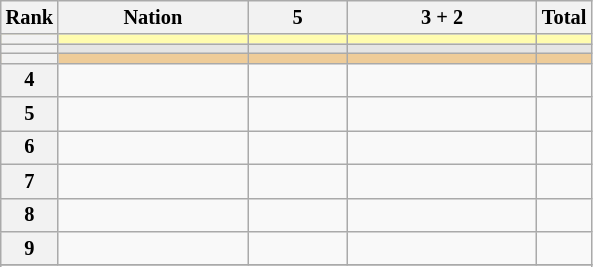<table class="wikitable sortable" style="text-align:center; font-size:85%">
<tr>
<th scope="col" style="width:20px;">Rank</th>
<th scope="col" style="width:120px;">Nation</th>
<th scope="col" style="width:60px;">5 </th>
<th scope="col" style="width:120px;">3  + 2 </th>
<th scope="col">Total</th>
</tr>
<tr bgcolor="fffcaf">
<th scope="row"></th>
<td align="left"></td>
<td></td>
<td></td>
<td></td>
</tr>
<tr bgcolor="e5e5e5">
<th scope="row"></th>
<td align="left"></td>
<td></td>
<td></td>
<td></td>
</tr>
<tr bgcolor="eecc99">
<th scope="row"></th>
<td align="left"></td>
<td></td>
<td></td>
<td></td>
</tr>
<tr>
<th scope="row">4</th>
<td align="left"></td>
<td></td>
<td></td>
<td></td>
</tr>
<tr>
<th scope="row">5</th>
<td align="left"></td>
<td></td>
<td></td>
<td></td>
</tr>
<tr>
<th scope="row">6</th>
<td align="left"></td>
<td></td>
<td></td>
<td></td>
</tr>
<tr>
<th scope="row">7</th>
<td align="left"></td>
<td></td>
<td></td>
<td></td>
</tr>
<tr>
<th scope="row">8</th>
<td align="left"></td>
<td></td>
<td></td>
<td></td>
</tr>
<tr>
<th scope="row">9</th>
<td align="left"></td>
<td></td>
<td></td>
<td></td>
</tr>
<tr>
</tr>
<tr>
</tr>
</table>
